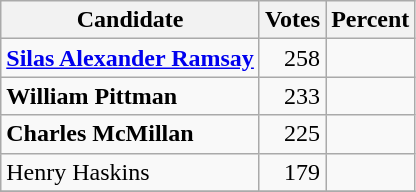<table class="wikitable">
<tr>
<th>Candidate</th>
<th>Votes</th>
<th>Percent</th>
</tr>
<tr>
<td style="font-weight:bold;"><a href='#'>Silas Alexander Ramsay</a></td>
<td style="text-align:right;">258</td>
<td></td>
</tr>
<tr>
<td style="font-weight:bold;">William Pittman</td>
<td style="text-align:right;">233</td>
<td></td>
</tr>
<tr>
<td style="font-weight:bold;">Charles McMillan</td>
<td style="text-align:right;">225</td>
<td></td>
</tr>
<tr>
<td>Henry Haskins</td>
<td style="text-align:right;">179</td>
<td></td>
</tr>
<tr>
</tr>
</table>
